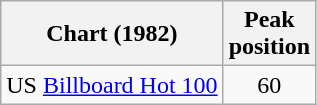<table class="wikitable">
<tr>
<th>Chart (1982)</th>
<th>Peak<br>position</th>
</tr>
<tr>
<td>US <a href='#'>Billboard Hot 100</a></td>
<td align="center">60</td>
</tr>
</table>
